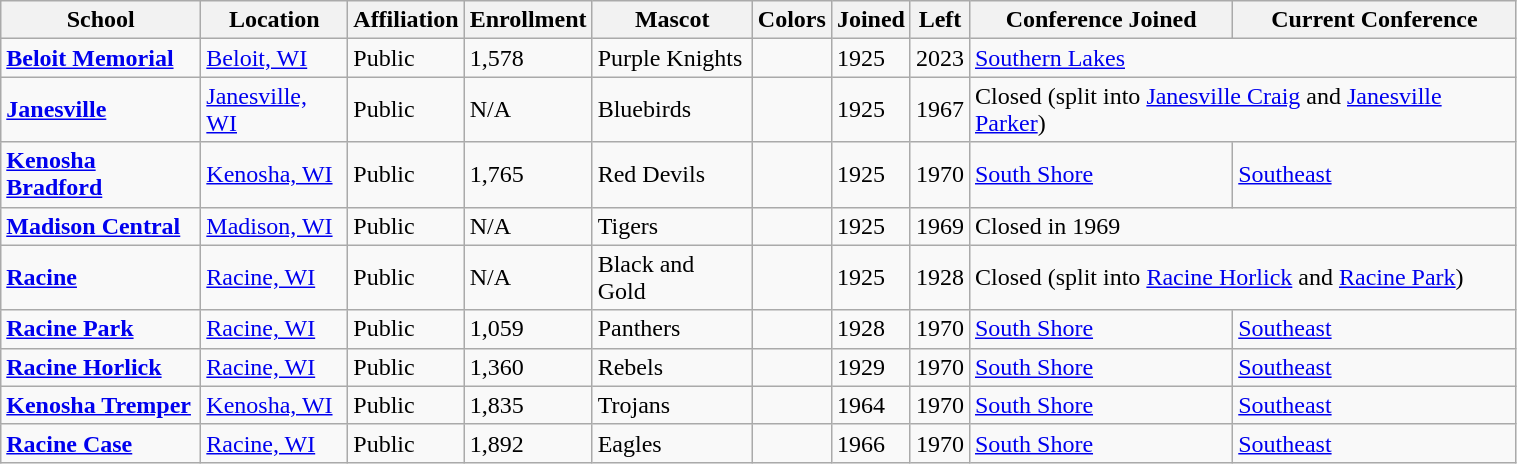<table class="wikitable sortable" style="text-align: left; width:80%">
<tr>
<th>School</th>
<th>Location</th>
<th>Affiliation</th>
<th>Enrollment</th>
<th>Mascot</th>
<th>Colors</th>
<th>Joined</th>
<th>Left</th>
<th>Conference Joined</th>
<th>Current Conference</th>
</tr>
<tr>
<td><a href='#'><strong>Beloit Memorial</strong></a></td>
<td><a href='#'>Beloit, WI</a></td>
<td>Public</td>
<td>1,578</td>
<td>Purple Knights</td>
<td> </td>
<td>1925</td>
<td>2023</td>
<td colspan="2"><a href='#'>Southern Lakes</a></td>
</tr>
<tr>
<td><a href='#'><strong>Janesville</strong></a></td>
<td><a href='#'>Janesville, WI</a></td>
<td>Public</td>
<td>N/A</td>
<td>Bluebirds</td>
<td> </td>
<td>1925</td>
<td>1967</td>
<td colspan="2">Closed (split into <a href='#'>Janesville Craig</a> and <a href='#'>Janesville Parker</a>)</td>
</tr>
<tr>
<td><a href='#'><strong>Kenosha Bradford</strong></a></td>
<td><a href='#'>Kenosha, WI</a></td>
<td>Public</td>
<td>1,765</td>
<td>Red Devils</td>
<td> </td>
<td>1925</td>
<td>1970</td>
<td><a href='#'>South Shore</a></td>
<td><a href='#'>Southeast</a></td>
</tr>
<tr>
<td><a href='#'><strong>Madison Central</strong></a></td>
<td><a href='#'>Madison, WI</a></td>
<td>Public</td>
<td>N/A</td>
<td>Tigers</td>
<td> </td>
<td>1925</td>
<td>1969</td>
<td colspan="2">Closed in 1969</td>
</tr>
<tr>
<td><a href='#'><strong>Racine</strong></a></td>
<td><a href='#'>Racine, WI</a></td>
<td>Public</td>
<td>N/A</td>
<td>Black and Gold</td>
<td> </td>
<td>1925</td>
<td>1928</td>
<td colspan="2">Closed (split into <a href='#'>Racine Horlick</a> and <a href='#'>Racine Park</a>)</td>
</tr>
<tr>
<td><a href='#'><strong>Racine Park</strong></a></td>
<td><a href='#'>Racine, WI</a></td>
<td>Public</td>
<td>1,059</td>
<td>Panthers</td>
<td> </td>
<td>1928</td>
<td>1970</td>
<td><a href='#'>South Shore</a></td>
<td><a href='#'>Southeast</a></td>
</tr>
<tr>
<td><a href='#'><strong>Racine Horlick</strong></a></td>
<td><a href='#'>Racine, WI</a></td>
<td>Public</td>
<td>1,360</td>
<td>Rebels</td>
<td> </td>
<td>1929</td>
<td>1970</td>
<td><a href='#'>South Shore</a></td>
<td><a href='#'>Southeast</a></td>
</tr>
<tr>
<td><a href='#'><strong>Kenosha Tremper</strong></a></td>
<td><a href='#'>Kenosha, WI</a></td>
<td>Public</td>
<td>1,835</td>
<td>Trojans</td>
<td> </td>
<td>1964</td>
<td>1970</td>
<td><a href='#'>South Shore</a></td>
<td><a href='#'>Southeast</a></td>
</tr>
<tr>
<td><a href='#'><strong>Racine Case</strong></a></td>
<td><a href='#'>Racine, WI</a></td>
<td>Public</td>
<td>1,892</td>
<td>Eagles</td>
<td> </td>
<td>1966</td>
<td>1970</td>
<td><a href='#'>South Shore</a></td>
<td><a href='#'>Southeast</a></td>
</tr>
</table>
